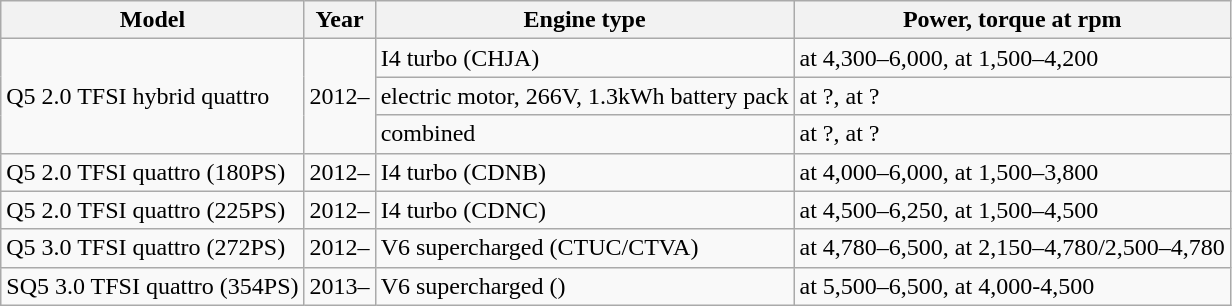<table class="wikitable sortable collapsible">
<tr>
<th>Model</th>
<th>Year</th>
<th>Engine type</th>
<th>Power, torque at rpm</th>
</tr>
<tr>
<td rowspan=3>Q5 2.0 TFSI hybrid quattro</td>
<td rowspan=3>2012–</td>
<td> I4 turbo (CHJA)</td>
<td> at 4,300–6,000,  at 1,500–4,200</td>
</tr>
<tr>
<td>electric motor, 266V, 1.3kWh battery pack</td>
<td> at ?,  at ?</td>
</tr>
<tr>
<td>combined</td>
<td> at ?,  at ?</td>
</tr>
<tr>
<td>Q5 2.0 TFSI quattro (180PS)</td>
<td>2012–</td>
<td> I4 turbo (CDNB)</td>
<td> at 4,000–6,000,  at 1,500–3,800</td>
</tr>
<tr>
<td>Q5 2.0 TFSI quattro (225PS)</td>
<td>2012–</td>
<td> I4 turbo (CDNC)</td>
<td> at 4,500–6,250,  at 1,500–4,500</td>
</tr>
<tr>
<td>Q5 3.0 TFSI quattro (272PS)</td>
<td>2012–</td>
<td> V6 supercharged (CTUC/CTVA)</td>
<td> at 4,780–6,500,  at 2,150–4,780/2,500–4,780</td>
</tr>
<tr>
<td>SQ5 3.0 TFSI quattro (354PS)</td>
<td>2013–</td>
<td> V6 supercharged ()</td>
<td> at 5,500–6,500,  at 4,000-4,500</td>
</tr>
</table>
